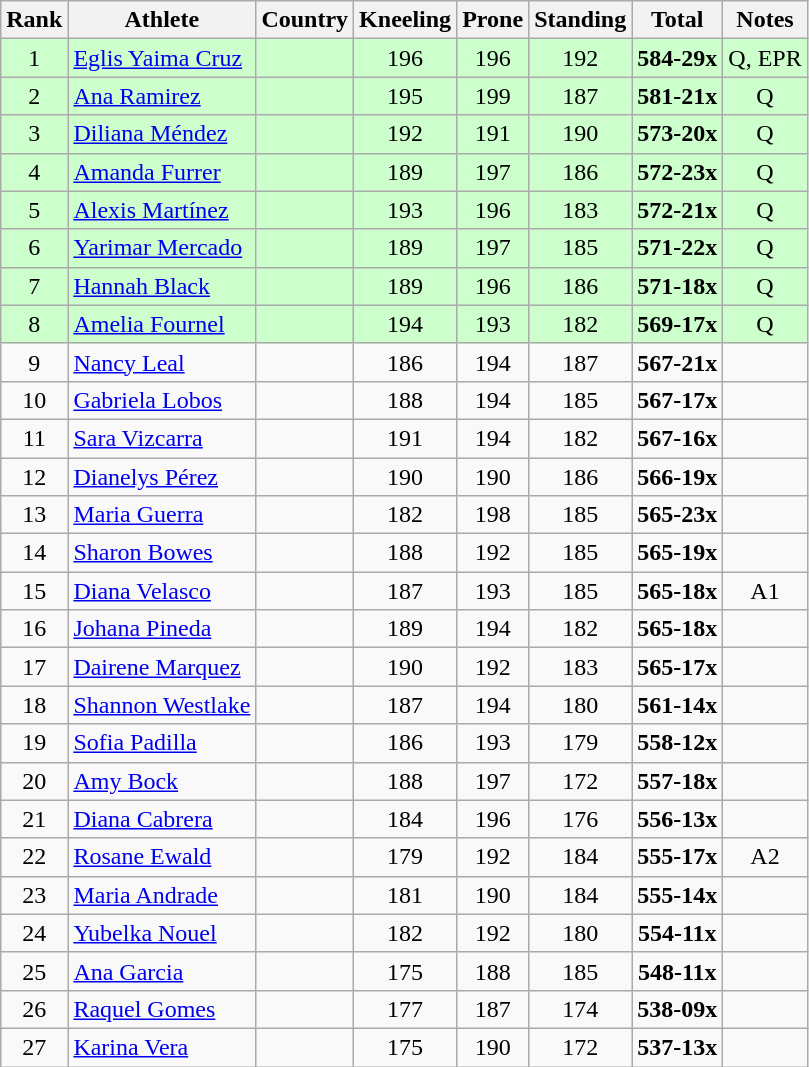<table class="wikitable sortable" style="text-align:center">
<tr>
<th>Rank</th>
<th>Athlete</th>
<th>Country</th>
<th>Kneeling</th>
<th>Prone</th>
<th>Standing</th>
<th>Total</th>
<th>Notes</th>
</tr>
<tr bgcolor=#ccffcc>
<td>1</td>
<td align=left><a href='#'>Eglis Yaima Cruz</a></td>
<td align=left></td>
<td>196</td>
<td>196</td>
<td>192</td>
<td><strong>584-29x</strong></td>
<td>Q, EPR</td>
</tr>
<tr bgcolor=#ccffcc>
<td>2</td>
<td align=left><a href='#'>Ana Ramirez</a></td>
<td align=left></td>
<td>195</td>
<td>199</td>
<td>187</td>
<td><strong>581-21x</strong></td>
<td>Q</td>
</tr>
<tr bgcolor=#ccffcc>
<td>3</td>
<td align=left><a href='#'>Diliana Méndez</a></td>
<td align=left></td>
<td>192</td>
<td>191</td>
<td>190</td>
<td><strong>573-20x</strong></td>
<td>Q</td>
</tr>
<tr bgcolor=#ccffcc>
<td>4</td>
<td align=left><a href='#'>Amanda Furrer</a></td>
<td align=left></td>
<td>189</td>
<td>197</td>
<td>186</td>
<td><strong>572-23x</strong></td>
<td>Q</td>
</tr>
<tr bgcolor=#ccffcc>
<td>5</td>
<td align=left><a href='#'>Alexis Martínez</a></td>
<td align=left></td>
<td>193</td>
<td>196</td>
<td>183</td>
<td><strong>572-21x</strong></td>
<td>Q</td>
</tr>
<tr bgcolor=#ccffcc>
<td>6</td>
<td align=left><a href='#'>Yarimar Mercado</a></td>
<td align=left></td>
<td>189</td>
<td>197</td>
<td>185</td>
<td><strong>571-22x</strong></td>
<td>Q</td>
</tr>
<tr bgcolor=#ccffcc>
<td>7</td>
<td align=left><a href='#'>Hannah Black</a></td>
<td align=left></td>
<td>189</td>
<td>196</td>
<td>186</td>
<td><strong>571-18x</strong></td>
<td>Q</td>
</tr>
<tr bgcolor=#ccffcc>
<td>8</td>
<td align=left><a href='#'>Amelia Fournel</a></td>
<td align=left></td>
<td>194</td>
<td>193</td>
<td>182</td>
<td><strong>569-17x</strong></td>
<td>Q</td>
</tr>
<tr>
<td>9</td>
<td align=left><a href='#'>Nancy Leal</a></td>
<td align=left></td>
<td>186</td>
<td>194</td>
<td>187</td>
<td><strong>567-21x</strong></td>
<td></td>
</tr>
<tr>
<td>10</td>
<td align=left><a href='#'>Gabriela Lobos</a></td>
<td align=left></td>
<td>188</td>
<td>194</td>
<td>185</td>
<td><strong>567-17x</strong></td>
<td></td>
</tr>
<tr>
<td>11</td>
<td align=left><a href='#'>Sara Vizcarra</a></td>
<td align=left></td>
<td>191</td>
<td>194</td>
<td>182</td>
<td><strong>567-16x</strong></td>
<td></td>
</tr>
<tr>
<td>12</td>
<td align=left><a href='#'>Dianelys Pérez</a></td>
<td align=left></td>
<td>190</td>
<td>190</td>
<td>186</td>
<td><strong>566-19x</strong></td>
<td></td>
</tr>
<tr>
<td>13</td>
<td align=left><a href='#'>Maria Guerra</a></td>
<td align=left></td>
<td>182</td>
<td>198</td>
<td>185</td>
<td><strong>565-23x</strong></td>
<td></td>
</tr>
<tr>
<td>14</td>
<td align=left><a href='#'>Sharon Bowes</a></td>
<td align=left></td>
<td>188</td>
<td>192</td>
<td>185</td>
<td><strong>565-19x</strong></td>
<td></td>
</tr>
<tr>
<td>15</td>
<td align=left><a href='#'>Diana Velasco</a></td>
<td align=left></td>
<td>187</td>
<td>193</td>
<td>185</td>
<td><strong>565-18x</strong></td>
<td>A1</td>
</tr>
<tr>
<td>16</td>
<td align=left><a href='#'>Johana Pineda</a></td>
<td align=left></td>
<td>189</td>
<td>194</td>
<td>182</td>
<td><strong>565-18x</strong></td>
<td></td>
</tr>
<tr>
<td>17</td>
<td align=left><a href='#'>Dairene Marquez</a></td>
<td align=left></td>
<td>190</td>
<td>192</td>
<td>183</td>
<td><strong>565-17x</strong></td>
<td></td>
</tr>
<tr>
<td>18</td>
<td align=left><a href='#'>Shannon Westlake</a></td>
<td align=left></td>
<td>187</td>
<td>194</td>
<td>180</td>
<td><strong>561-14x</strong></td>
<td></td>
</tr>
<tr>
<td>19</td>
<td align=left><a href='#'>Sofia Padilla</a></td>
<td align=left></td>
<td>186</td>
<td>193</td>
<td>179</td>
<td><strong>558-12x</strong></td>
<td></td>
</tr>
<tr>
<td>20</td>
<td align=left><a href='#'>Amy Bock</a></td>
<td align=left></td>
<td>188</td>
<td>197</td>
<td>172</td>
<td><strong>557-18x</strong></td>
<td></td>
</tr>
<tr>
<td>21</td>
<td align=left><a href='#'>Diana Cabrera</a></td>
<td align=left></td>
<td>184</td>
<td>196</td>
<td>176</td>
<td><strong>556-13x</strong></td>
<td></td>
</tr>
<tr>
<td>22</td>
<td align=left><a href='#'>Rosane Ewald</a></td>
<td align=left></td>
<td>179</td>
<td>192</td>
<td>184</td>
<td><strong>555-17x</strong></td>
<td>A2</td>
</tr>
<tr>
<td>23</td>
<td align=left><a href='#'>Maria Andrade</a></td>
<td align=left></td>
<td>181</td>
<td>190</td>
<td>184</td>
<td><strong>555-14x</strong></td>
<td></td>
</tr>
<tr>
<td>24</td>
<td align=left><a href='#'>Yubelka Nouel</a></td>
<td align=left></td>
<td>182</td>
<td>192</td>
<td>180</td>
<td><strong>554-11x</strong></td>
<td></td>
</tr>
<tr>
<td>25</td>
<td align=left><a href='#'>Ana Garcia</a></td>
<td align=left></td>
<td>175</td>
<td>188</td>
<td>185</td>
<td><strong>548-11x</strong></td>
<td></td>
</tr>
<tr>
<td>26</td>
<td align=left><a href='#'>Raquel Gomes</a></td>
<td align=left></td>
<td>177</td>
<td>187</td>
<td>174</td>
<td><strong>538-09x</strong></td>
<td></td>
</tr>
<tr>
<td>27</td>
<td align=left><a href='#'>Karina Vera</a></td>
<td align=left></td>
<td>175</td>
<td>190</td>
<td>172</td>
<td><strong>537-13x</strong></td>
<td></td>
</tr>
</table>
